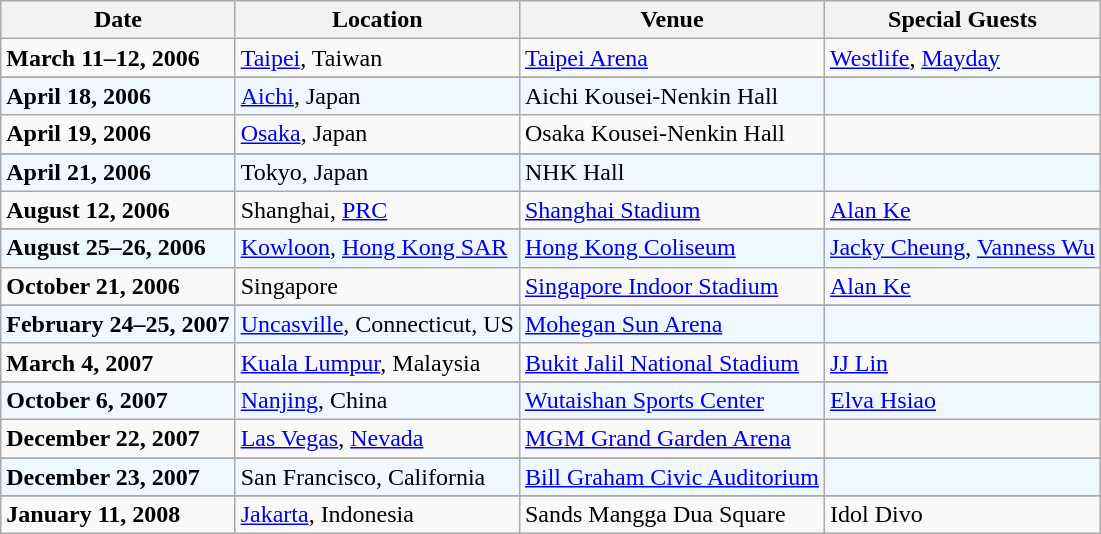<table class="wikitable">
<tr>
<th align="left">Date</th>
<th align="left">Location</th>
<th align="left">Venue</th>
<th align="left">Special Guests</th>
</tr>
<tr>
<td align="left"><strong>March 11–12, 2006</strong></td>
<td align="left"><a href='#'>Taipei</a>, Taiwan</td>
<td align="left"><a href='#'>Taipei Arena</a></td>
<td align="left"><a href='#'>Westlife</a>, <a href='#'>Mayday</a></td>
</tr>
<tr>
</tr>
<tr bgcolor="#F0F8FF">
<td align="left"><strong>April 18, 2006</strong></td>
<td align="left"><a href='#'>Aichi</a>, Japan</td>
<td align="left">Aichi Kousei-Nenkin Hall</td>
<td align="left"></td>
</tr>
<tr>
<td align="left"><strong>April 19, 2006</strong></td>
<td align="left"><a href='#'>Osaka</a>, Japan</td>
<td align="left">Osaka Kousei-Nenkin Hall</td>
<td align="left"></td>
</tr>
<tr>
</tr>
<tr bgcolor="#F0F8FF">
<td align="left"><strong>April 21, 2006</strong></td>
<td align="left">Tokyo, Japan</td>
<td align="left">NHK Hall</td>
<td align="left"></td>
</tr>
<tr>
<td align="left"><strong>August 12, 2006</strong></td>
<td align="left">Shanghai, <a href='#'>PRC</a></td>
<td align="left"><a href='#'>Shanghai Stadium</a></td>
<td align="left"><a href='#'>Alan Ke</a></td>
</tr>
<tr>
</tr>
<tr bgcolor="#F0F8FF">
<td align="left"><strong>August 25–26, 2006</strong></td>
<td align="left"><a href='#'>Kowloon</a>, <a href='#'>Hong Kong SAR</a></td>
<td align="left"><a href='#'>Hong Kong Coliseum</a></td>
<td align="left"><a href='#'>Jacky Cheung</a>, <a href='#'>Vanness Wu</a></td>
</tr>
<tr>
<td align="left"><strong>October 21, 2006</strong></td>
<td align="left">Singapore</td>
<td align="left"><a href='#'>Singapore Indoor Stadium</a></td>
<td align="left"><a href='#'>Alan Ke</a></td>
</tr>
<tr>
</tr>
<tr bgcolor="#F0F8FF">
<td align="left"><strong>February 24–25, 2007</strong></td>
<td align="left"><a href='#'>Uncasville</a>, Connecticut, US</td>
<td align="left"><a href='#'>Mohegan Sun Arena</a></td>
<td align="left"></td>
</tr>
<tr>
<td align="left"><strong>March 4, 2007</strong></td>
<td align="left"><a href='#'>Kuala Lumpur</a>, Malaysia</td>
<td align="left"><a href='#'>Bukit Jalil National Stadium</a></td>
<td align="left"><a href='#'>JJ Lin</a></td>
</tr>
<tr>
</tr>
<tr bgcolor="#F0F8FF">
<td align="left"><strong>October 6, 2007</strong></td>
<td align="left"><a href='#'>Nanjing</a>, China</td>
<td align="left"><a href='#'>Wutaishan Sports Center</a></td>
<td align="left"><a href='#'>Elva Hsiao</a></td>
</tr>
<tr>
<td align="left"><strong>December 22, 2007</strong></td>
<td align="left"><a href='#'>Las Vegas</a>, <a href='#'>Nevada</a></td>
<td align="left"><a href='#'>MGM Grand Garden Arena</a></td>
<td align="left"></td>
</tr>
<tr>
</tr>
<tr bgcolor="#F0F8FF">
<td align="left"><strong>December 23, 2007</strong></td>
<td align="left">San Francisco, California</td>
<td align="left"><a href='#'>Bill Graham Civic Auditorium</a></td>
<td align="left"></td>
</tr>
<tr bgcolor="#F0F8FF">
</tr>
<tr>
<td align="left"><strong>January 11, 2008</strong></td>
<td align="left"><a href='#'>Jakarta</a>, Indonesia</td>
<td align="left">Sands Mangga Dua Square</td>
<td align="left">Idol Divo</td>
</tr>
</table>
